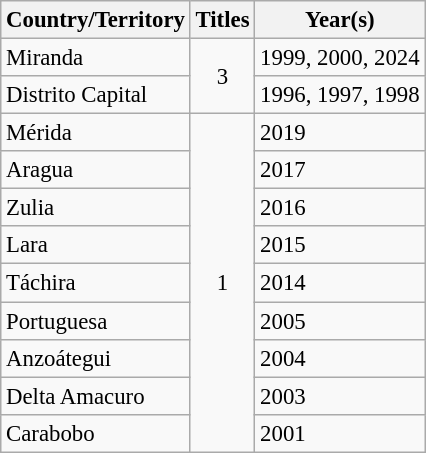<table class="wikitable sortable" style="font-size: 95%;">
<tr>
<th>Country/Territory</th>
<th>Titles</th>
<th>Year(s)</th>
</tr>
<tr>
<td>Miranda</td>
<td rowspan="2" style="text-align:center;">3</td>
<td>1999, 2000, 2024</td>
</tr>
<tr>
<td>Distrito Capital</td>
<td>1996, 1997, 1998</td>
</tr>
<tr>
<td>Mérida</td>
<td rowspan="9" style="text-align:center;">1</td>
<td>2019</td>
</tr>
<tr>
<td>Aragua</td>
<td>2017</td>
</tr>
<tr>
<td>Zulia</td>
<td>2016</td>
</tr>
<tr>
<td>Lara</td>
<td>2015</td>
</tr>
<tr>
<td>Táchira</td>
<td>2014</td>
</tr>
<tr>
<td>Portuguesa</td>
<td>2005</td>
</tr>
<tr>
<td>Anzoátegui</td>
<td>2004</td>
</tr>
<tr>
<td>Delta Amacuro</td>
<td>2003</td>
</tr>
<tr>
<td>Carabobo</td>
<td>2001</td>
</tr>
</table>
